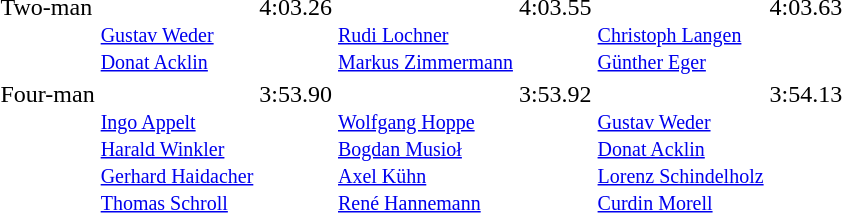<table>
<tr valign="top">
<td>Two-man <br></td>
<td><br> <small><a href='#'>Gustav Weder</a><br><a href='#'>Donat Acklin</a></small></td>
<td>4:03.26</td>
<td><br> <small><a href='#'>Rudi Lochner</a><br><a href='#'>Markus Zimmermann</a></small></td>
<td>4:03.55</td>
<td><br><small> <a href='#'>Christoph Langen</a><br><a href='#'>Günther Eger</a></small></td>
<td>4:03.63</td>
</tr>
<tr valign="top">
<td>Four-man <br></td>
<td><br><small> <a href='#'>Ingo Appelt</a><br> <a href='#'>Harald Winkler</a> <br> <a href='#'>Gerhard Haidacher</a> <br> <a href='#'>Thomas Schroll</a></small></td>
<td>3:53.90</td>
<td><br><small> <a href='#'>Wolfgang Hoppe</a> <br> <a href='#'>Bogdan Musioł</a> <br> <a href='#'>Axel Kühn</a> <br>  <a href='#'>René Hannemann</a></small></td>
<td>3:53.92</td>
<td><br><small> <a href='#'>Gustav Weder</a> <br> <a href='#'>Donat Acklin</a> <br> <a href='#'>Lorenz Schindelholz</a> <br>  <a href='#'>Curdin Morell</a></small></td>
<td>3:54.13</td>
</tr>
</table>
